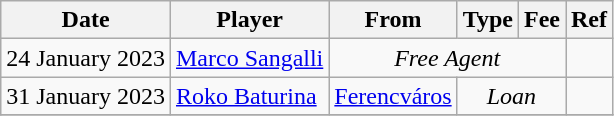<table class="wikitable">
<tr>
<th>Date</th>
<th>Player</th>
<th>From</th>
<th>Type</th>
<th>Fee</th>
<th>Ref</th>
</tr>
<tr>
<td>24 January 2023</td>
<td> <a href='#'>Marco Sangalli</a></td>
<td colspan=3 align=center><em>Free Agent</em></td>
<td align=center></td>
</tr>
<tr>
<td>31 January 2023</td>
<td> <a href='#'>Roko Baturina</a></td>
<td> <a href='#'>Ferencváros</a></td>
<td colspan=2 align=center><em>Loan</em></td>
<td align=center></td>
</tr>
<tr>
</tr>
</table>
